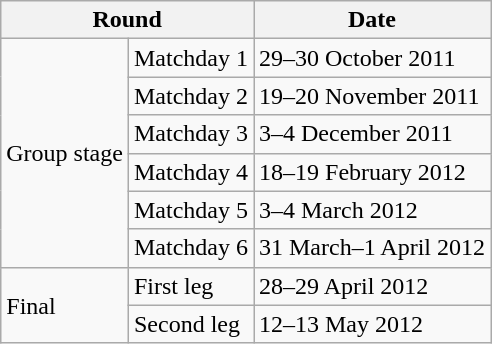<table class="wikitable">
<tr>
<th colspan=2>Round</th>
<th>Date</th>
</tr>
<tr>
<td rowspan=6>Group stage</td>
<td>Matchday 1</td>
<td>29–30 October 2011</td>
</tr>
<tr>
<td>Matchday 2</td>
<td>19–20 November 2011</td>
</tr>
<tr>
<td>Matchday 3</td>
<td>3–4 December 2011</td>
</tr>
<tr>
<td>Matchday 4</td>
<td>18–19 February 2012</td>
</tr>
<tr>
<td>Matchday 5</td>
<td>3–4 March 2012</td>
</tr>
<tr>
<td>Matchday 6</td>
<td>31 March–1 April 2012</td>
</tr>
<tr>
<td rowspan=2>Final</td>
<td>First leg</td>
<td>28–29 April 2012</td>
</tr>
<tr>
<td>Second leg</td>
<td>12–13 May 2012</td>
</tr>
</table>
